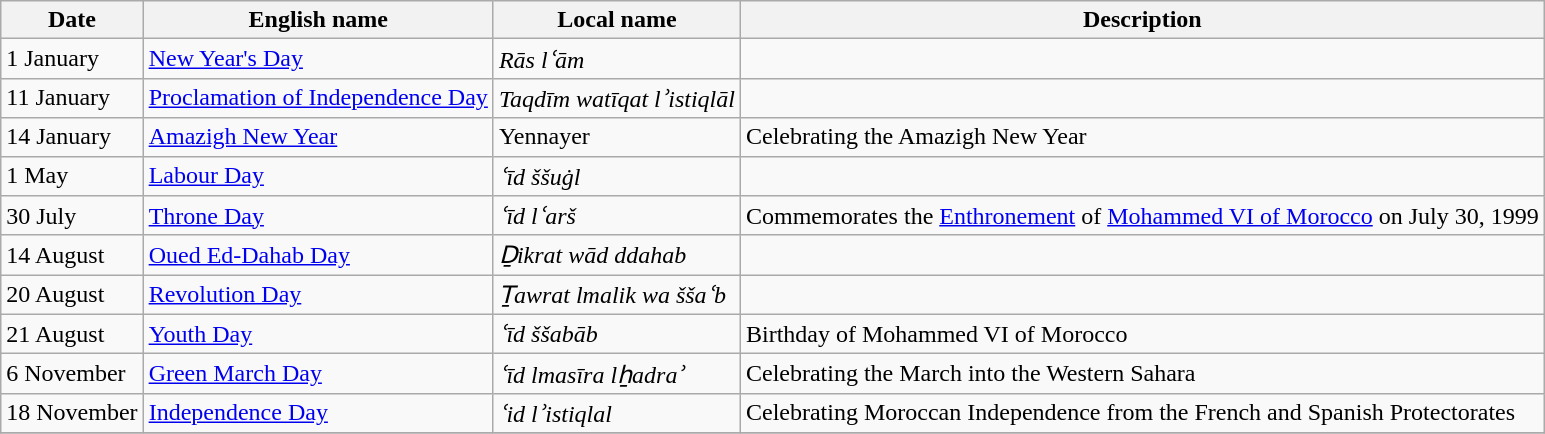<table class="wikitable">
<tr>
<th>Date</th>
<th>English name</th>
<th>Local name</th>
<th>Description</th>
</tr>
<tr --->
<td>1 January</td>
<td><a href='#'>New Year's Day</a></td>
<td><em>Rās lʿām</em></td>
<td></td>
</tr>
<tr --->
<td>11 January</td>
<td><a href='#'>Proclamation of Independence Day</a></td>
<td><em>Taqdīm watīqat lʾistiqlāl</em></td>
<td></td>
</tr>
<tr>
<td>14 January</td>
<td><a href='#'>Amazigh New Year</a></td>
<td>Yennayer</td>
<td>Celebrating the Amazigh New Year</td>
</tr>
<tr --->
<td>1 May</td>
<td><a href='#'>Labour Day</a></td>
<td><em>ʿīd ššuġl</em></td>
<td></td>
</tr>
<tr --->
<td>30 July</td>
<td><a href='#'>Throne Day</a></td>
<td><em>ʿīd lʿarš</em></td>
<td>Commemorates the <a href='#'>Enthronement</a> of <a href='#'>Mohammed VI of Morocco</a> on July 30, 1999</td>
</tr>
<tr --->
<td>14 August</td>
<td><a href='#'>Oued Ed-Dahab Day</a></td>
<td><em>Ḏikrat wād ddahab</em></td>
<td></td>
</tr>
<tr --->
<td>20 August</td>
<td><a href='#'>Revolution Day</a></td>
<td><em>Ṯawrat lmalik wa ššaʿb</em></td>
<td></td>
</tr>
<tr --->
<td>21 August</td>
<td><a href='#'>Youth Day</a></td>
<td><em>ʿīd ššabāb</em></td>
<td>Birthday of Mohammed VI of Morocco</td>
</tr>
<tr --->
<td>6 November</td>
<td><a href='#'>Green March Day</a></td>
<td><em>ʿīd lmasīra lẖadraʾ</em></td>
<td>Celebrating the March into the Western Sahara</td>
</tr>
<tr --->
<td>18 November</td>
<td><a href='#'>Independence Day</a></td>
<td><em>ʿid lʾistiqlal</em></td>
<td>Celebrating Moroccan Independence from the French and Spanish Protectorates</td>
</tr>
<tr --->
</tr>
</table>
